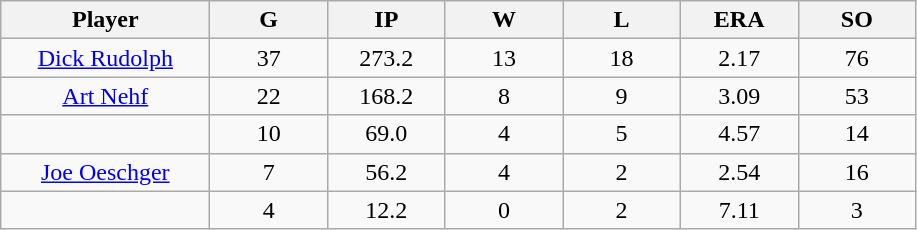<table class="wikitable sortable">
<tr>
<th bgcolor="#DDDDFF" width="16%">Player</th>
<th bgcolor="#DDDDFF" width="9%">G</th>
<th bgcolor="#DDDDFF" width="9%">IP</th>
<th bgcolor="#DDDDFF" width="9%">W</th>
<th bgcolor="#DDDDFF" width="9%">L</th>
<th bgcolor="#DDDDFF" width="9%">ERA</th>
<th bgcolor="#DDDDFF" width="9%">SO</th>
</tr>
<tr align="center">
<td><a href='#'>Dick Rudolph</a></td>
<td>37</td>
<td>273.2</td>
<td>13</td>
<td>18</td>
<td>2.17</td>
<td>76</td>
</tr>
<tr align=center>
<td><a href='#'>Art Nehf</a></td>
<td>22</td>
<td>168.2</td>
<td>8</td>
<td>9</td>
<td>3.09</td>
<td>53</td>
</tr>
<tr align=center>
<td></td>
<td>10</td>
<td>69.0</td>
<td>4</td>
<td>5</td>
<td>4.57</td>
<td>14</td>
</tr>
<tr align="center">
<td><a href='#'>Joe Oeschger</a></td>
<td>7</td>
<td>56.2</td>
<td>4</td>
<td>2</td>
<td>2.54</td>
<td>16</td>
</tr>
<tr align=center>
<td></td>
<td>4</td>
<td>12.2</td>
<td>0</td>
<td>2</td>
<td>7.11</td>
<td>3</td>
</tr>
</table>
